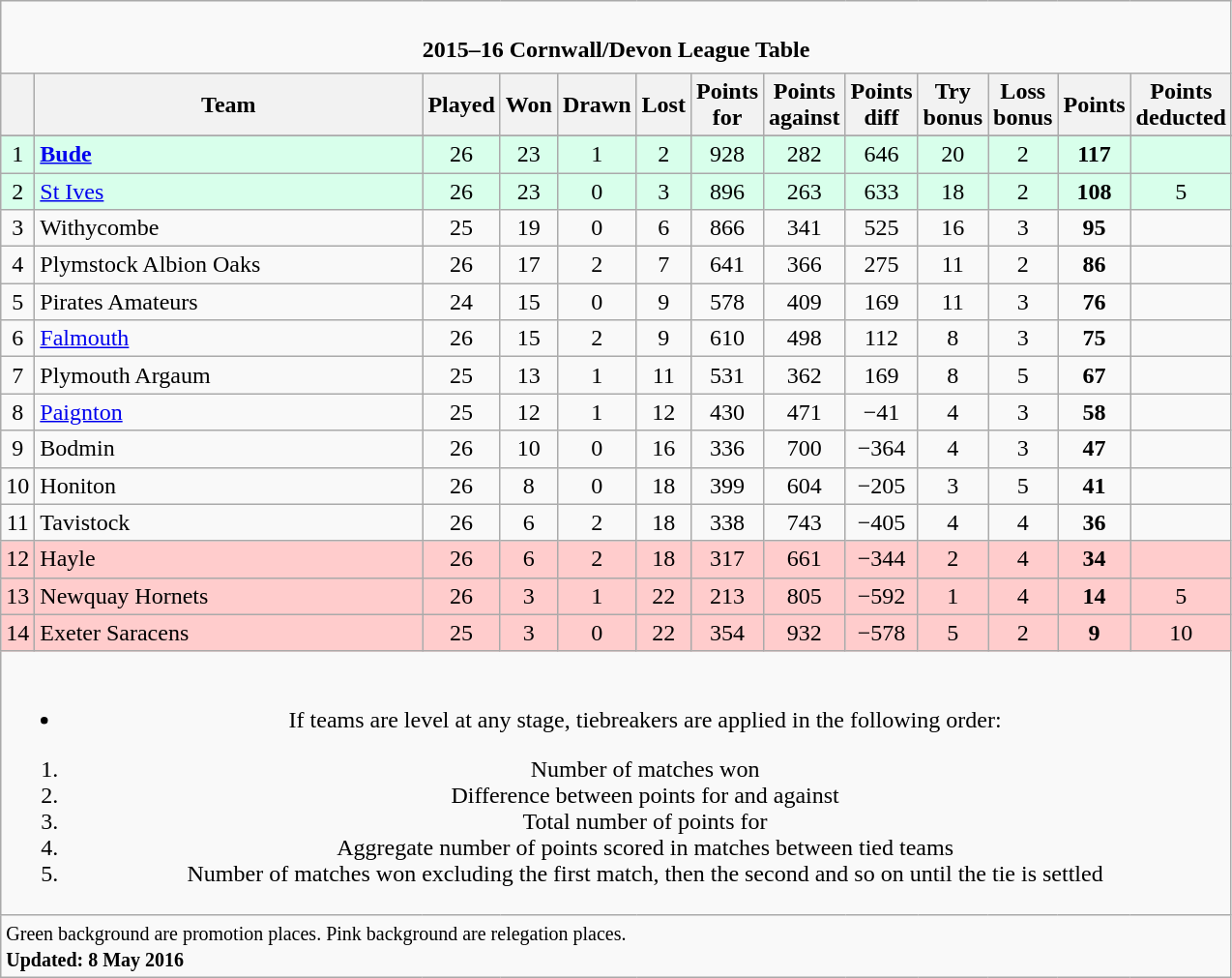<table class="wikitable" style="text-align: center;">
<tr>
<td colspan="13" cellpadding="0" cellspacing="0"><br><table border="0" width="100%" cellpadding="0" cellspacing="0">
<tr>
<td width=20% style="border:0px"></td>
<td style="border:0px"><strong> 2015–16 Cornwall/Devon League Table</strong></td>
<td width=20% style="border:0px"></td>
</tr>
</table>
</td>
</tr>
<tr>
<th bgcolor="#efefef" width="10"></th>
<th bgcolor="#efefef" width="260">Team</th>
<th bgcolor="#efefef" width="20">Played</th>
<th bgcolor="#efefef" width="20">Won</th>
<th bgcolor="#efefef" width="20">Drawn</th>
<th bgcolor="#efefef" width="20">Lost</th>
<th bgcolor="#efefef" width="20">Points for</th>
<th bgcolor="#efefef" width="20">Points against</th>
<th bgcolor="#efefef" width="20">Points diff</th>
<th bgcolor="#efefef" width="20">Try bonus</th>
<th bgcolor="#efefef" width="20">Loss bonus</th>
<th bgcolor="#efefef" width="20">Points</th>
<th bgcolor="#efefef" width="20">Points deducted</th>
</tr>
<tr bgcolor=#d8ffeb align=center>
</tr>
<tr bgcolor=#d8ffeb align=center>
<td>1</td>
<td align=left><strong><a href='#'>Bude</a></strong></td>
<td>26</td>
<td>23</td>
<td>1</td>
<td>2</td>
<td>928</td>
<td>282</td>
<td>646</td>
<td>20</td>
<td>2</td>
<td><strong>117</strong></td>
<td></td>
</tr>
<tr bgcolor=#d8ffeb align=center>
<td>2</td>
<td align=left><a href='#'>St Ives</a></td>
<td>26</td>
<td>23</td>
<td>0</td>
<td>3</td>
<td>896</td>
<td>263</td>
<td>633</td>
<td>18</td>
<td>2</td>
<td><strong>108</strong></td>
<td>5</td>
</tr>
<tr>
<td>3</td>
<td align=left>Withycombe</td>
<td>25</td>
<td>19</td>
<td>0</td>
<td>6</td>
<td>866</td>
<td>341</td>
<td>525</td>
<td>16</td>
<td>3</td>
<td><strong>95</strong></td>
<td></td>
</tr>
<tr>
<td>4</td>
<td align=left>Plymstock Albion Oaks</td>
<td>26</td>
<td>17</td>
<td>2</td>
<td>7</td>
<td>641</td>
<td>366</td>
<td>275</td>
<td>11</td>
<td>2</td>
<td><strong>86</strong></td>
<td></td>
</tr>
<tr>
<td>5</td>
<td align=left>Pirates Amateurs</td>
<td>24</td>
<td>15</td>
<td>0</td>
<td>9</td>
<td>578</td>
<td>409</td>
<td>169</td>
<td>11</td>
<td>3</td>
<td><strong>76</strong></td>
<td></td>
</tr>
<tr>
<td>6</td>
<td align=left><a href='#'>Falmouth</a></td>
<td>26</td>
<td>15</td>
<td>2</td>
<td>9</td>
<td>610</td>
<td>498</td>
<td>112</td>
<td>8</td>
<td>3</td>
<td><strong>75</strong></td>
<td></td>
</tr>
<tr>
<td>7</td>
<td align=left>Plymouth Argaum</td>
<td>25</td>
<td>13</td>
<td>1</td>
<td>11</td>
<td>531</td>
<td>362</td>
<td>169</td>
<td>8</td>
<td>5</td>
<td><strong>67</strong></td>
<td></td>
</tr>
<tr>
<td>8</td>
<td align=left><a href='#'>Paignton</a></td>
<td>25</td>
<td>12</td>
<td>1</td>
<td>12</td>
<td>430</td>
<td>471</td>
<td>−41</td>
<td>4</td>
<td>3</td>
<td><strong>58</strong></td>
<td></td>
</tr>
<tr>
<td>9</td>
<td align=left>Bodmin</td>
<td>26</td>
<td>10</td>
<td>0</td>
<td>16</td>
<td>336</td>
<td>700</td>
<td>−364</td>
<td>4</td>
<td>3</td>
<td><strong>47</strong></td>
<td></td>
</tr>
<tr>
<td>10</td>
<td align=left>Honiton</td>
<td>26</td>
<td>8</td>
<td>0</td>
<td>18</td>
<td>399</td>
<td>604</td>
<td>−205</td>
<td>3</td>
<td>5</td>
<td><strong>41</strong></td>
<td></td>
</tr>
<tr>
<td>11</td>
<td align=left>Tavistock</td>
<td>26</td>
<td>6</td>
<td>2</td>
<td>18</td>
<td>338</td>
<td>743</td>
<td>−405</td>
<td>4</td>
<td>4</td>
<td><strong>36</strong></td>
<td></td>
</tr>
<tr bgcolor=#ffcccc>
<td>12</td>
<td align=left>Hayle</td>
<td>26</td>
<td>6</td>
<td>2</td>
<td>18</td>
<td>317</td>
<td>661</td>
<td>−344</td>
<td>2</td>
<td>4</td>
<td><strong>34</strong></td>
<td></td>
</tr>
<tr bgcolor=#ffcccc>
<td>13</td>
<td align=left>Newquay Hornets</td>
<td>26</td>
<td>3</td>
<td>1</td>
<td>22</td>
<td>213</td>
<td>805</td>
<td>−592</td>
<td>1</td>
<td>4</td>
<td><strong>14</strong></td>
<td>5</td>
</tr>
<tr bgcolor=#ffcccc>
<td>14</td>
<td align=left>Exeter Saracens</td>
<td>25</td>
<td>3</td>
<td>0</td>
<td>22</td>
<td>354</td>
<td>932</td>
<td>−578</td>
<td>5</td>
<td>2</td>
<td><strong>9</strong></td>
<td>10</td>
</tr>
<tr>
<td colspan="15"><br><ul><li>If teams are level at any stage, tiebreakers are applied in the following order:</li></ul><ol><li>Number of matches won</li><li>Difference between points for and against</li><li>Total number of points for</li><li>Aggregate number of points scored in matches between tied teams</li><li>Number of matches won excluding the first match, then the second and so on until the tie is settled</li></ol></td>
</tr>
<tr | style="text-align:left;" |>
<td colspan="15" style="border:0px"><small><span>Green background</span> are promotion places. <span>Pink background</span> are relegation places.<br><strong>Updated: 8 May 2016</strong></small></td>
</tr>
</table>
